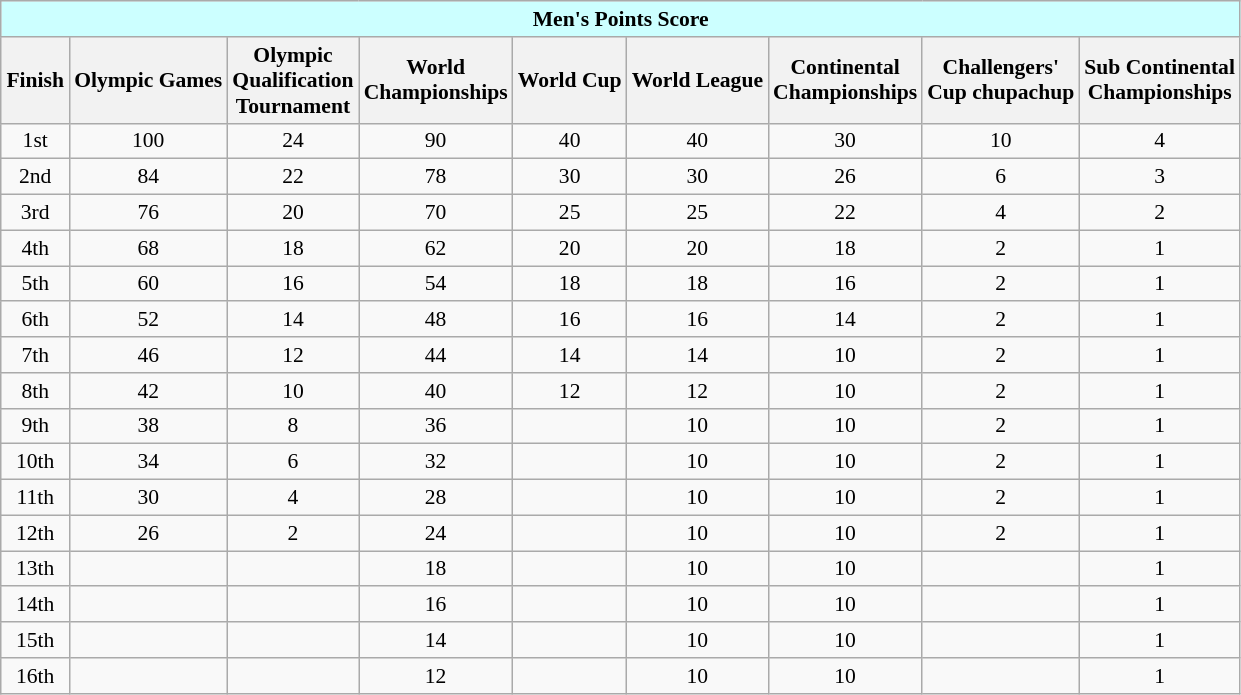<table class="wikitable" style="text-align: center; font-size: 90%; margin-left: 1em;">
<tr>
<th colspan="9" style="background-color: #ccffff;">Men's Points Score</th>
</tr>
<tr>
<th>Finish</th>
<th>Olympic Games</th>
<th>Olympic<br>Qualification<br>Tournament</th>
<th>World<br>Championships</th>
<th>World Cup</th>
<th>World League</th>
<th>Continental<br>Championships</th>
<th>Challengers'<br>Cup chupachup</th>
<th>Sub Continental<br>Championships</th>
</tr>
<tr>
<td>1st</td>
<td>100</td>
<td>24</td>
<td>90</td>
<td>40</td>
<td>40</td>
<td>30</td>
<td>10</td>
<td>4</td>
</tr>
<tr>
<td>2nd</td>
<td>84</td>
<td>22</td>
<td>78</td>
<td>30</td>
<td>30</td>
<td>26</td>
<td>6</td>
<td>3</td>
</tr>
<tr>
<td>3rd</td>
<td>76</td>
<td>20</td>
<td>70</td>
<td>25</td>
<td>25</td>
<td>22</td>
<td>4</td>
<td>2</td>
</tr>
<tr>
<td>4th</td>
<td>68</td>
<td>18</td>
<td>62</td>
<td>20</td>
<td>20</td>
<td>18</td>
<td>2</td>
<td>1</td>
</tr>
<tr>
<td>5th</td>
<td>60</td>
<td>16</td>
<td>54</td>
<td>18</td>
<td>18</td>
<td>16</td>
<td>2</td>
<td>1</td>
</tr>
<tr>
<td>6th</td>
<td>52</td>
<td>14</td>
<td>48</td>
<td>16</td>
<td>16</td>
<td>14</td>
<td>2</td>
<td>1</td>
</tr>
<tr>
<td>7th</td>
<td>46</td>
<td>12</td>
<td>44</td>
<td>14</td>
<td>14</td>
<td>10</td>
<td>2</td>
<td>1</td>
</tr>
<tr>
<td>8th</td>
<td>42</td>
<td>10</td>
<td>40</td>
<td>12</td>
<td>12</td>
<td>10</td>
<td>2</td>
<td>1</td>
</tr>
<tr>
<td>9th</td>
<td>38</td>
<td>8</td>
<td>36</td>
<td></td>
<td>10</td>
<td>10</td>
<td>2</td>
<td>1</td>
</tr>
<tr>
<td>10th</td>
<td>34</td>
<td>6</td>
<td>32</td>
<td></td>
<td>10</td>
<td>10</td>
<td>2</td>
<td>1</td>
</tr>
<tr>
<td>11th</td>
<td>30</td>
<td>4</td>
<td>28</td>
<td></td>
<td>10</td>
<td>10</td>
<td>2</td>
<td>1</td>
</tr>
<tr>
<td>12th</td>
<td>26</td>
<td>2</td>
<td>24</td>
<td></td>
<td>10</td>
<td>10</td>
<td>2</td>
<td>1</td>
</tr>
<tr>
<td>13th</td>
<td></td>
<td></td>
<td>18</td>
<td></td>
<td>10</td>
<td>10</td>
<td></td>
<td>1</td>
</tr>
<tr>
<td>14th</td>
<td></td>
<td></td>
<td>16</td>
<td></td>
<td>10</td>
<td>10</td>
<td></td>
<td>1</td>
</tr>
<tr>
<td>15th</td>
<td></td>
<td></td>
<td>14</td>
<td></td>
<td>10</td>
<td>10</td>
<td></td>
<td>1</td>
</tr>
<tr>
<td>16th</td>
<td></td>
<td></td>
<td>12</td>
<td></td>
<td>10</td>
<td>10</td>
<td></td>
<td>1</td>
</tr>
</table>
